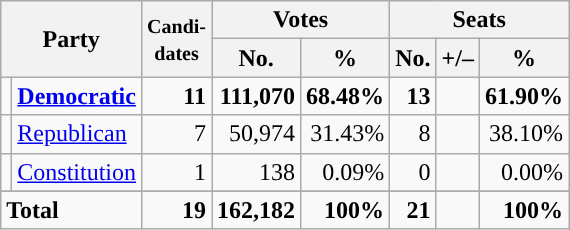<table class="wikitable" style="font-size:100%; text-align:right;">
<tr>
<th colspan=2 rowspan=2>Party</th>
<th rowspan=2><small>Candi-<br>dates</small></th>
<th colspan=2>Votes</th>
<th colspan=3>Seats</th>
</tr>
<tr>
<th>No.</th>
<th>%</th>
<th>No.</th>
<th>+/–</th>
<th>%</th>
</tr>
<tr>
<td style="background:"></td>
<td align=left><strong><a href='#'>Democratic</a></strong></td>
<td><strong>11</strong></td>
<td><strong>111,070</strong></td>
<td><strong>68.48%</strong></td>
<td><strong>13</strong></td>
<td></td>
<td><strong>61.90%</strong></td>
</tr>
<tr>
<td style="background:"></td>
<td align=left><a href='#'>Republican</a></td>
<td>7</td>
<td>50,974</td>
<td>31.43%</td>
<td>8</td>
<td></td>
<td>38.10%</td>
</tr>
<tr>
<td style="background:"></td>
<td align=left><a href='#'>Constitution</a></td>
<td>1</td>
<td>138</td>
<td>0.09%</td>
<td>0</td>
<td></td>
<td>0.00%</td>
</tr>
<tr>
</tr>
<tr style="font-weight:bold">
<td colspan=2 align=left>Total</td>
<td>19</td>
<td>162,182</td>
<td>100%</td>
<td>21</td>
<td></td>
<td>100%</td>
</tr>
</table>
